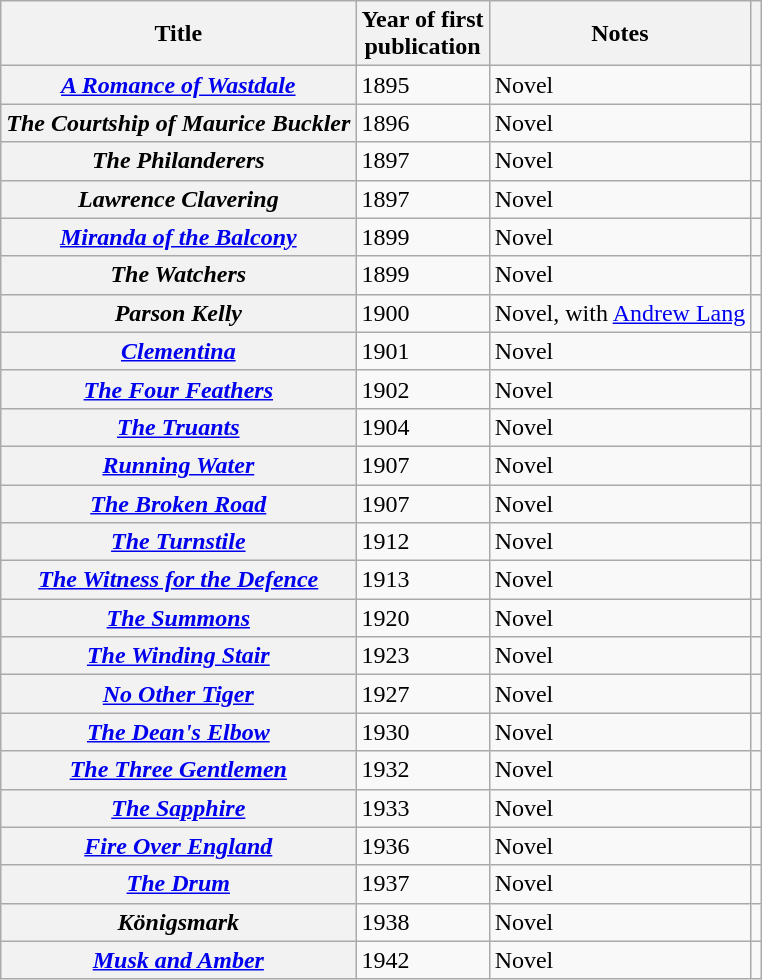<table class="wikitable plainrowheaders sortable" style="margin-right: 0;">
<tr>
<th scope="col">Title</th>
<th scope="col">Year of first<br>publication</th>
<th scope="col" class="unsortable">Notes</th>
<th scope="col" class="unsortable"></th>
</tr>
<tr>
<th scope="row"><a href='#'><em>A Romance of Wastdale</em></a></th>
<td>1895</td>
<td>Novel</td>
<td style="text-align: center;"></td>
</tr>
<tr>
<th scope="row"><em>The Courtship of Maurice Buckler</em></th>
<td>1896</td>
<td>Novel</td>
<td style="text-align: center;"></td>
</tr>
<tr>
<th scope="row"><em>The Philanderers</em></th>
<td>1897</td>
<td>Novel</td>
<td style="text-align: center;"></td>
</tr>
<tr>
<th scope="row"><em>Lawrence Clavering</em></th>
<td>1897</td>
<td>Novel</td>
<td style="text-align: center;"></td>
</tr>
<tr>
<th scope="row"><em><a href='#'>Miranda of the Balcony</a></em></th>
<td>1899</td>
<td>Novel</td>
<td style="text-align: center;"></td>
</tr>
<tr>
<th scope="row"><em>The Watchers</em></th>
<td>1899</td>
<td>Novel</td>
<td style="text-align: center;"></td>
</tr>
<tr>
<th scope="row"><em>Parson Kelly</em></th>
<td>1900</td>
<td>Novel, with <a href='#'>Andrew Lang</a></td>
<td style="text-align: center;"></td>
</tr>
<tr>
<th scope="row"><em><a href='#'>Clementina</a></em></th>
<td>1901</td>
<td>Novel</td>
<td style="text-align: center;"></td>
</tr>
<tr>
<th scope="row"><em><a href='#'>The Four Feathers</a></em></th>
<td>1902</td>
<td>Novel</td>
<td style="text-align: center;"></td>
</tr>
<tr>
<th scope="row"><a href='#'><em>The Truants</em></a></th>
<td>1904</td>
<td>Novel</td>
<td style="text-align: center;"></td>
</tr>
<tr>
<th scope="row"><a href='#'><em>Running Water</em></a></th>
<td>1907</td>
<td>Novel</td>
<td style="text-align: center;"></td>
</tr>
<tr>
<th scope="row"><em><a href='#'>The Broken Road</a></em></th>
<td>1907</td>
<td>Novel</td>
<td style="text-align: center;"></td>
</tr>
<tr>
<th scope="row"><em><a href='#'>The Turnstile</a></em></th>
<td>1912</td>
<td>Novel</td>
<td style="text-align: center;"></td>
</tr>
<tr>
<th scope="row"><a href='#'><em>The Witness for the Defence</em></a></th>
<td>1913</td>
<td>Novel</td>
<td style="text-align: center;"></td>
</tr>
<tr>
<th scope="row"><a href='#'><em>The Summons</em></a></th>
<td>1920</td>
<td>Novel</td>
<td style="text-align: center;"></td>
</tr>
<tr>
<th scope="row"><a href='#'><em>The Winding Stair</em></a></th>
<td>1923</td>
<td>Novel</td>
<td style="text-align: center;"></td>
</tr>
<tr>
<th scope="row"><em><a href='#'>No Other Tiger</a></em></th>
<td>1927</td>
<td>Novel</td>
<td style="text-align: center;"></td>
</tr>
<tr>
<th scope="row"><em><a href='#'>The Dean's Elbow</a></em></th>
<td>1930</td>
<td>Novel</td>
<td style="text-align: center;"></td>
</tr>
<tr>
<th scope="row"><em><a href='#'>The Three Gentlemen</a></em></th>
<td>1932</td>
<td>Novel</td>
<td style="text-align: center;"></td>
</tr>
<tr>
<th scope="row"><em><a href='#'>The Sapphire</a></em></th>
<td>1933</td>
<td>Novel</td>
<td style="text-align: center;"></td>
</tr>
<tr>
<th scope="row"><a href='#'><em>Fire Over England</em></a></th>
<td>1936</td>
<td>Novel</td>
<td style="text-align: center;"></td>
</tr>
<tr>
<th scope="row"><em><a href='#'>The Drum</a></em></th>
<td>1937</td>
<td>Novel</td>
<td style="text-align: center;"></td>
</tr>
<tr>
<th scope="row"><em>Königsmark</em></th>
<td>1938</td>
<td>Novel</td>
<td style="text-align: center;"></td>
</tr>
<tr>
<th scope="row"><em><a href='#'>Musk and Amber</a></em></th>
<td>1942</td>
<td>Novel</td>
<td style="text-align: center;"></td>
</tr>
</table>
